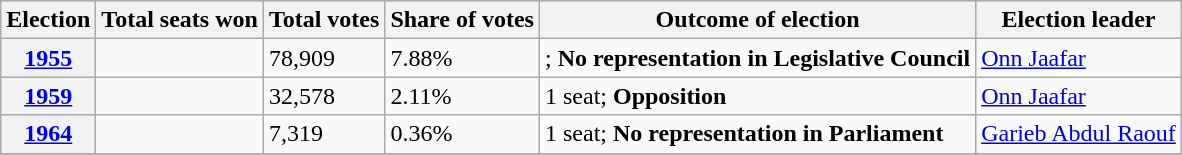<table class="wikitable">
<tr>
<th>Election</th>
<th>Total seats won</th>
<th>Total votes</th>
<th>Share of votes</th>
<th>Outcome of election</th>
<th>Election leader</th>
</tr>
<tr>
<th><a href='#'>1955</a></th>
<td></td>
<td>78,909</td>
<td>7.88%</td>
<td>; <strong>No representation in Legislative Council</strong></td>
<td><a href='#'>Onn Jaafar</a></td>
</tr>
<tr>
<th><a href='#'>1959</a></th>
<td></td>
<td>32,578</td>
<td>2.11%</td>
<td>1 seat; <strong>Opposition</strong></td>
<td><a href='#'>Onn Jaafar</a></td>
</tr>
<tr>
<th><a href='#'>1964</a></th>
<td></td>
<td>7,319</td>
<td>0.36%</td>
<td>1 seat; <strong>No representation in Parliament</strong></td>
<td><a href='#'>Garieb Abdul Raouf</a></td>
</tr>
<tr>
</tr>
</table>
